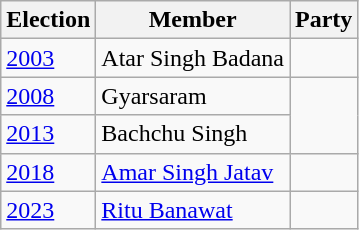<table class="wikitable sortable">
<tr>
<th>Election</th>
<th>Member</th>
<th colspan=2>Party</th>
</tr>
<tr>
<td><a href='#'>2003</a></td>
<td>Atar Singh Badana</td>
<td></td>
</tr>
<tr>
<td><a href='#'>2008</a></td>
<td>Gyarsaram</td>
</tr>
<tr>
<td><a href='#'>2013</a></td>
<td>Bachchu Singh</td>
</tr>
<tr>
<td><a href='#'>2018</a></td>
<td><a href='#'>Amar Singh Jatav</a></td>
<td></td>
</tr>
<tr>
<td><a href='#'>2023</a></td>
<td><a href='#'>Ritu Banawat</a></td>
<td></td>
</tr>
</table>
